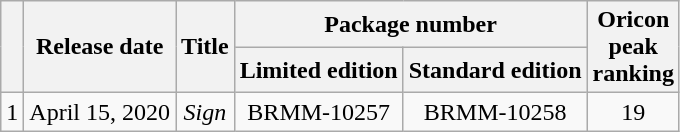<table class="wikitable" style="text-align: center">
<tr>
<th rowspan="2"></th>
<th rowspan="2">Release date</th>
<th rowspan="2">Title</th>
<th colspan="2">Package number</th>
<th rowspan="2">Oricon<br>peak<br>ranking</th>
</tr>
<tr>
<th>Limited edition</th>
<th>Standard edition</th>
</tr>
<tr>
<td>1</td>
<td>April 15, 2020</td>
<td><em>Sign</em></td>
<td>BRMM-10257</td>
<td>BRMM-10258</td>
<td>19</td>
</tr>
</table>
